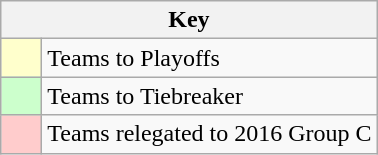<table class="wikitable" style="text-align: center;">
<tr>
<th colspan=2>Key</th>
</tr>
<tr>
<td style="background:#ffffcc; width:20px;"></td>
<td align=left>Teams to Playoffs</td>
</tr>
<tr>
<td style="background:#ccffcc; width:20px;"></td>
<td align=left>Teams to Tiebreaker</td>
</tr>
<tr>
<td style="background:#ffcccc; width:20px;"></td>
<td align=left>Teams relegated to 2016 Group C</td>
</tr>
</table>
